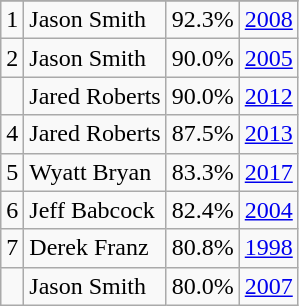<table class="wikitable">
<tr>
</tr>
<tr>
<td>1</td>
<td>Jason Smith</td>
<td><abbr>92.3%</abbr></td>
<td><a href='#'>2008</a></td>
</tr>
<tr>
<td>2</td>
<td>Jason Smith</td>
<td><abbr>90.0%</abbr></td>
<td><a href='#'>2005</a></td>
</tr>
<tr>
<td></td>
<td>Jared Roberts</td>
<td><abbr>90.0%</abbr></td>
<td><a href='#'>2012</a></td>
</tr>
<tr>
<td>4</td>
<td>Jared Roberts</td>
<td><abbr>87.5%</abbr></td>
<td><a href='#'>2013</a></td>
</tr>
<tr>
<td>5</td>
<td>Wyatt Bryan</td>
<td><abbr>83.3%</abbr></td>
<td><a href='#'>2017</a></td>
</tr>
<tr>
<td>6</td>
<td>Jeff Babcock</td>
<td><abbr>82.4%</abbr></td>
<td><a href='#'>2004</a></td>
</tr>
<tr>
<td>7</td>
<td>Derek Franz</td>
<td><abbr>80.8%</abbr></td>
<td><a href='#'>1998</a></td>
</tr>
<tr>
<td></td>
<td>Jason Smith</td>
<td><abbr>80.0%</abbr></td>
<td><a href='#'>2007</a></td>
</tr>
</table>
